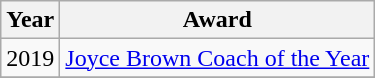<table class="wikitable collapsible">
<tr>
<th>Year</th>
<th>Award</th>
</tr>
<tr>
<td>2019</td>
<td><a href='#'>Joyce Brown Coach of the Year</a></td>
</tr>
<tr>
</tr>
</table>
